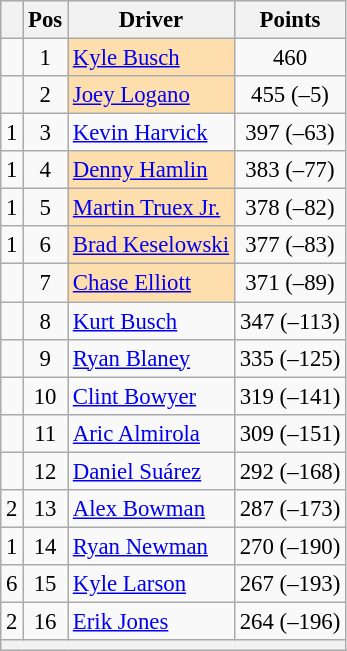<table class="wikitable" style="font-size: 95%">
<tr>
<th></th>
<th>Pos</th>
<th>Driver</th>
<th>Points</th>
</tr>
<tr>
<td align="left"></td>
<td style="text-align:center;">1</td>
<td style="background:#FFDEAD;"><a href='#'>Kyle Busch</a></td>
<td style="text-align:center;">460</td>
</tr>
<tr>
<td align="left"></td>
<td style="text-align:center;">2</td>
<td style="background:#FFDEAD;"><a href='#'>Joey Logano</a></td>
<td style="text-align:center;">455 (–5)</td>
</tr>
<tr>
<td align="left"> 1</td>
<td style="text-align:center;">3</td>
<td><a href='#'>Kevin Harvick</a></td>
<td style="text-align:center;">397 (–63)</td>
</tr>
<tr>
<td align="left"> 1</td>
<td style="text-align:center;">4</td>
<td style="background:#FFDEAD;"><a href='#'>Denny Hamlin</a></td>
<td style="text-align:center;">383 (–77)</td>
</tr>
<tr>
<td align="left"> 1</td>
<td style="text-align:center;">5</td>
<td style="background:#FFDEAD;"><a href='#'>Martin Truex Jr.</a></td>
<td style="text-align:center;">378 (–82)</td>
</tr>
<tr>
<td align="left"> 1</td>
<td style="text-align:center;">6</td>
<td style="background:#FFDEAD;"><a href='#'>Brad Keselowski</a></td>
<td style="text-align:center;">377 (–83)</td>
</tr>
<tr>
<td align="left"></td>
<td style="text-align:center;">7</td>
<td style="background:#FFDEAD;"><a href='#'>Chase Elliott</a></td>
<td style="text-align:center;">371 (–89)</td>
</tr>
<tr>
<td align="left"></td>
<td style="text-align:center;">8</td>
<td><a href='#'>Kurt Busch</a></td>
<td style="text-align:center;">347 (–113)</td>
</tr>
<tr>
<td align="left"></td>
<td style="text-align:center;">9</td>
<td><a href='#'>Ryan Blaney</a></td>
<td style="text-align:center;">335 (–125)</td>
</tr>
<tr>
<td align="left"></td>
<td style="text-align:center;">10</td>
<td><a href='#'>Clint Bowyer</a></td>
<td style="text-align:center;">319 (–141)</td>
</tr>
<tr>
<td align="left"></td>
<td style="text-align:center;">11</td>
<td><a href='#'>Aric Almirola</a></td>
<td style="text-align:center;">309 (–151)</td>
</tr>
<tr>
<td align="left"></td>
<td style="text-align:center;">12</td>
<td><a href='#'>Daniel Suárez</a></td>
<td style="text-align:center;">292 (–168)</td>
</tr>
<tr>
<td align="left"> 2</td>
<td style="text-align:center;">13</td>
<td><a href='#'>Alex Bowman</a></td>
<td style="text-align:center;">287 (–173)</td>
</tr>
<tr>
<td align="left"> 1</td>
<td style="text-align:center;">14</td>
<td><a href='#'>Ryan Newman</a></td>
<td style="text-align:center;">270 (–190)</td>
</tr>
<tr>
<td align="left"> 6</td>
<td style="text-align:center;">15</td>
<td><a href='#'>Kyle Larson</a></td>
<td style="text-align:center;">267 (–193)</td>
</tr>
<tr>
<td align="left"> 2</td>
<td style="text-align:center;">16</td>
<td><a href='#'>Erik Jones</a></td>
<td style="text-align:center;">264 (–196)</td>
</tr>
<tr class="sortbottom">
<th colspan="9"></th>
</tr>
</table>
